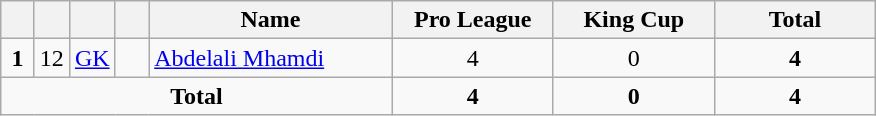<table class="wikitable" style="text-align:center">
<tr>
<th width=15></th>
<th width=15></th>
<th width=15></th>
<th width=15></th>
<th width=155>Name</th>
<th width=100>Pro League</th>
<th width=100>King Cup</th>
<th width=100>Total</th>
</tr>
<tr>
<td><strong>1</strong></td>
<td>12</td>
<td><a href='#'>GK</a></td>
<td></td>
<td align=left><a href='#'>Abdelali Mhamdi</a></td>
<td>4</td>
<td>0</td>
<td><strong>4</strong></td>
</tr>
<tr>
<td colspan=5><strong>Total</strong></td>
<td><strong>4</strong></td>
<td><strong>0</strong></td>
<td><strong>4</strong></td>
</tr>
</table>
